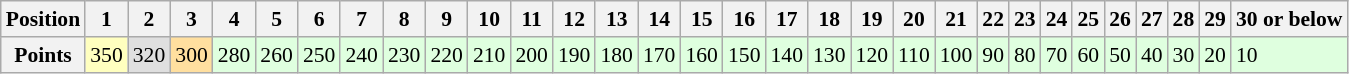<table class="wikitable" style="font-size: 90%;">
<tr>
<th>Position</th>
<th>1</th>
<th>2</th>
<th>3</th>
<th>4</th>
<th>5</th>
<th>6</th>
<th>7</th>
<th>8</th>
<th>9</th>
<th>10</th>
<th>11</th>
<th>12</th>
<th>13</th>
<th>14</th>
<th>15</th>
<th>16</th>
<th>17</th>
<th>18</th>
<th>19</th>
<th>20</th>
<th>21</th>
<th>22</th>
<th>23</th>
<th>24</th>
<th>25</th>
<th>26</th>
<th>27</th>
<th>28</th>
<th>29</th>
<th>30 or below</th>
</tr>
<tr>
<th>Points</th>
<td style="background:#ffffbf;">350</td>
<td style="background:#dfdfdf;">320</td>
<td style="background:#ffdf9f;">300</td>
<td style="background:#dfffdf;">280</td>
<td style="background:#dfffdf;">260</td>
<td style="background:#dfffdf;">250</td>
<td style="background:#dfffdf;">240</td>
<td style="background:#dfffdf;">230</td>
<td style="background:#dfffdf;">220</td>
<td style="background:#dfffdf;">210</td>
<td style="background:#dfffdf;">200</td>
<td style="background:#dfffdf;">190</td>
<td style="background:#dfffdf;">180</td>
<td style="background:#dfffdf;">170</td>
<td style="background:#dfffdf;">160</td>
<td style="background:#dfffdf;">150</td>
<td style="background:#dfffdf;">140</td>
<td style="background:#dfffdf;">130</td>
<td style="background:#dfffdf;">120</td>
<td style="background:#dfffdf;">110</td>
<td style="background:#dfffdf;">100</td>
<td style="background:#dfffdf;">90</td>
<td style="background:#dfffdf;">80</td>
<td style="background:#dfffdf;">70</td>
<td style="background:#dfffdf;">60</td>
<td style="background:#dfffdf;">50</td>
<td style="background:#dfffdf;">40</td>
<td style="background:#dfffdf;">30</td>
<td style="background:#dfffdf;">20</td>
<td style="background:#dfffdf;">10</td>
</tr>
</table>
